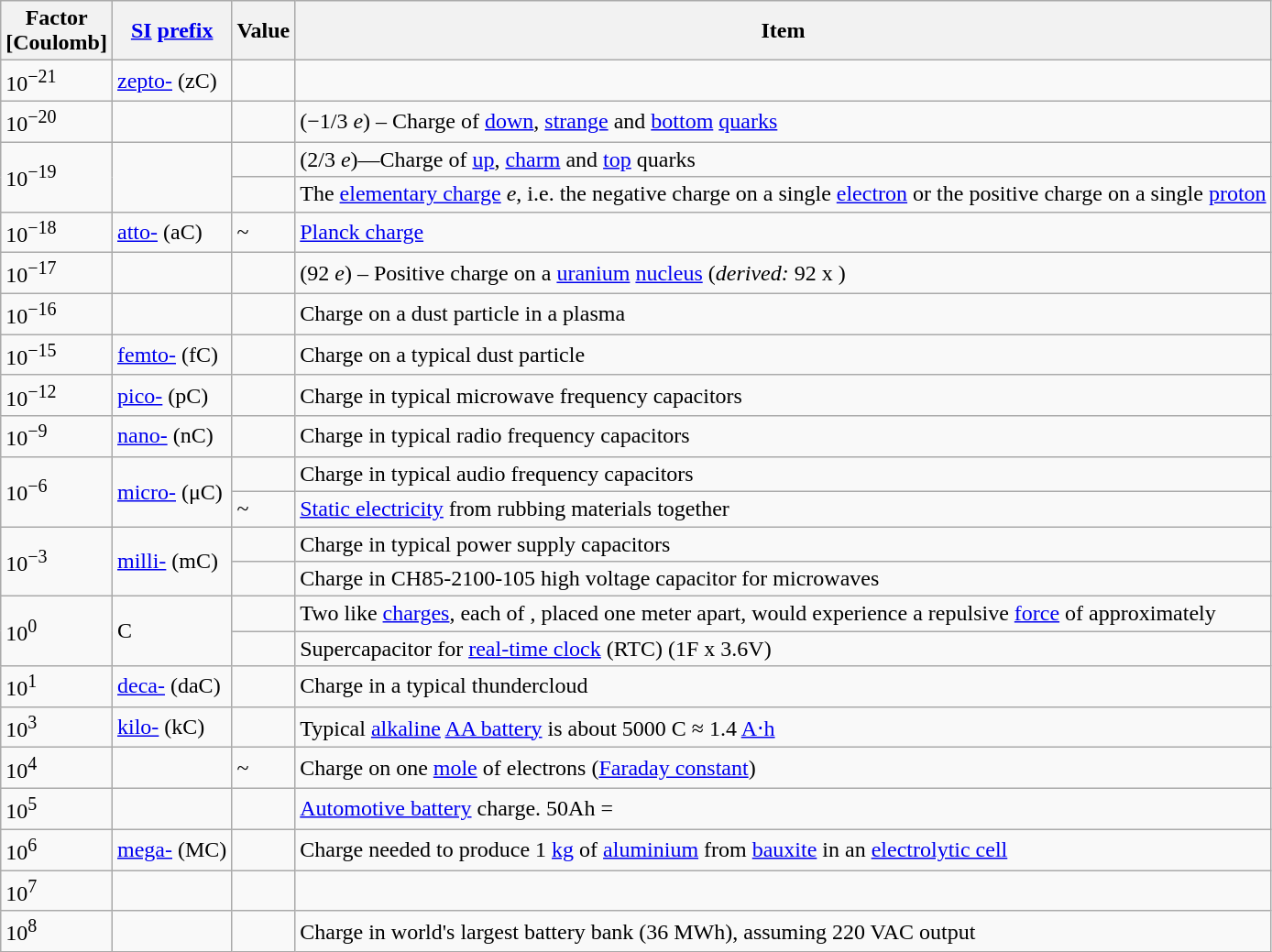<table class="wikitable">
<tr>
<th>Factor<br>[Coulomb]</th>
<th><a href='#'>SI</a> <a href='#'>prefix</a></th>
<th>Value</th>
<th>Item</th>
</tr>
<tr>
<td>10<sup>−21</sup></td>
<td><a href='#'>zepto-</a> (zC)</td>
<td></td>
<td></td>
</tr>
<tr>
<td>10<sup>−20</sup></td>
<td></td>
<td></td>
<td>(−1/3 <em>e</em>) – Charge of <a href='#'>down</a>, <a href='#'>strange</a> and <a href='#'>bottom</a> <a href='#'>quarks</a></td>
</tr>
<tr>
<td rowspan=2>10<sup>−19</sup></td>
<td rowspan=2></td>
<td></td>
<td>(2/3 <em>e</em>)—Charge of <a href='#'>up</a>, <a href='#'>charm</a> and <a href='#'>top</a> quarks</td>
</tr>
<tr>
<td></td>
<td>The <a href='#'>elementary charge</a> <em>e</em>, i.e. the negative charge on a single <a href='#'>electron</a> or the positive charge on a single <a href='#'>proton</a></td>
</tr>
<tr>
<td>10<sup>−18</sup></td>
<td><a href='#'>atto-</a> (aC)</td>
<td>~</td>
<td><a href='#'>Planck charge</a></td>
</tr>
<tr>
<td>10<sup>−17</sup></td>
<td></td>
<td></td>
<td>(92 <em>e</em>) – Positive charge on a <a href='#'>uranium</a> <a href='#'>nucleus</a>  (<em>derived:</em> 92  x )</td>
</tr>
<tr>
<td>10<sup>−16</sup></td>
<td></td>
<td></td>
<td>Charge on a dust particle in a plasma</td>
</tr>
<tr>
<td>10<sup>−15</sup></td>
<td><a href='#'>femto-</a> (fC)</td>
<td></td>
<td>Charge on a typical dust particle</td>
</tr>
<tr>
<td>10<sup>−12</sup></td>
<td><a href='#'>pico-</a> (pC)</td>
<td></td>
<td>Charge in typical microwave frequency capacitors</td>
</tr>
<tr>
<td>10<sup>−9</sup></td>
<td><a href='#'>nano-</a> (nC)</td>
<td></td>
<td>Charge in typical radio frequency capacitors</td>
</tr>
<tr>
<td rowspan=2>10<sup>−6</sup></td>
<td rowspan=2><a href='#'>micro-</a> (μC)</td>
<td></td>
<td>Charge in typical audio frequency capacitors</td>
</tr>
<tr>
<td>~ </td>
<td><a href='#'>Static electricity</a> from rubbing materials together</td>
</tr>
<tr>
<td rowspan=2>10<sup>−3</sup></td>
<td rowspan=2><a href='#'>milli-</a> (mC)</td>
<td></td>
<td>Charge in typical power supply capacitors</td>
</tr>
<tr>
<td></td>
<td>Charge in CH85-2100-105 high voltage capacitor for microwaves</td>
</tr>
<tr>
<td rowspan=2>10<sup>0</sup></td>
<td rowspan=2>C</td>
<td></td>
<td>Two like <a href='#'>charges</a>, each of , placed one meter apart, would experience a repulsive <a href='#'>force</a> of approximately </td>
</tr>
<tr>
<td></td>
<td>Supercapacitor for <a href='#'>real-time clock</a> (RTC)  (1F x 3.6V)</td>
</tr>
<tr>
<td>10<sup>1</sup></td>
<td><a href='#'>deca-</a> (daC)</td>
<td></td>
<td>Charge in a typical thundercloud </td>
</tr>
<tr>
<td>10<sup>3</sup></td>
<td><a href='#'>kilo-</a> (kC)</td>
<td></td>
<td>Typical <a href='#'>alkaline</a> <a href='#'>AA battery</a> is about 5000 C ≈ 1.4 <a href='#'>A⋅h</a></td>
</tr>
<tr>
<td>10<sup>4</sup></td>
<td></td>
<td>~</td>
<td>Charge on one <a href='#'>mole</a> of electrons (<a href='#'>Faraday constant</a>)</td>
</tr>
<tr>
<td>10<sup>5</sup></td>
<td></td>
<td></td>
<td><a href='#'>Automotive battery</a> charge. 50Ah = </td>
</tr>
<tr>
<td>10<sup>6</sup></td>
<td><a href='#'>mega-</a> (MC)</td>
<td></td>
<td>Charge needed to produce 1 <a href='#'>kg</a> of <a href='#'>aluminium</a> from <a href='#'>bauxite</a> in an <a href='#'>electrolytic cell</a></td>
</tr>
<tr>
<td>10<sup>7</sup></td>
<td></td>
<td></td>
<td></td>
</tr>
<tr>
<td>10<sup>8</sup></td>
<td></td>
<td></td>
<td>Charge in world's largest battery bank (36 MWh), assuming 220 VAC output</td>
</tr>
</table>
